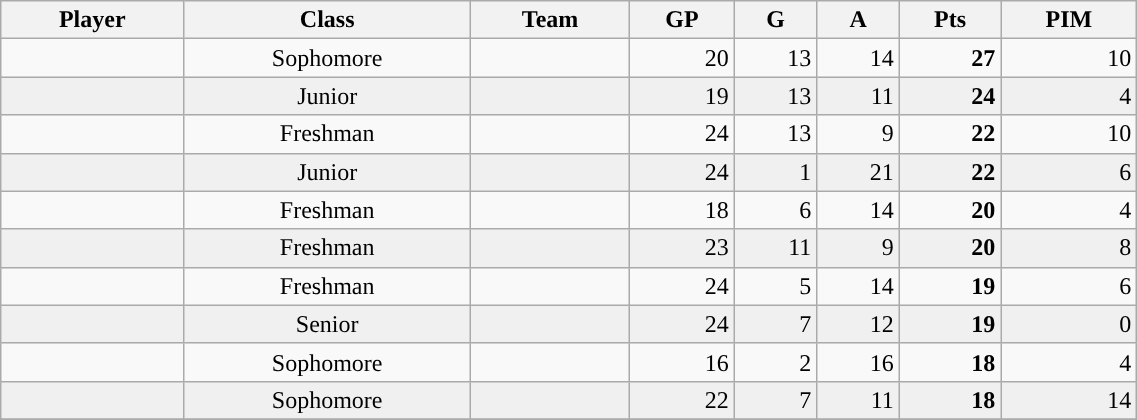<table class="wikitable sortable" style="text-align: center; "width=60%">
<tr>
<th>Player</th>
<th>Class</th>
<th>Team</th>
<th>GP</th>
<th>G</th>
<th>A</th>
<th>Pts</th>
<th>PIM</th>
</tr>
<tr>
<td style="text-align: left"></td>
<td>Sophomore</td>
<td><strong><a href='#'></a></strong></td>
<td style="text-align: right">20</td>
<td style="text-align: right">13</td>
<td style="text-align: right">14</td>
<td style="text-align: right"><strong>27</strong></td>
<td style="text-align: right">10</td>
</tr>
<tr bgcolor=f0f0f0>
<td style="text-align: left"></td>
<td>Junior</td>
<td><strong><a href='#'></a></strong></td>
<td style="text-align: right">19</td>
<td style="text-align: right">13</td>
<td style="text-align: right">11</td>
<td style="text-align: right"><strong>24</strong></td>
<td style="text-align: right">4</td>
</tr>
<tr>
<td style="text-align: left"></td>
<td>Freshman</td>
<td><strong><a href='#'></a></strong></td>
<td style="text-align: right">24</td>
<td style="text-align: right">13</td>
<td style="text-align: right">9</td>
<td style="text-align: right"><strong>22</strong></td>
<td style="text-align: right">10</td>
</tr>
<tr bgcolor=f0f0f0>
<td style="text-align: left"></td>
<td>Junior</td>
<td><strong><a href='#'></a></strong></td>
<td style="text-align: right">24</td>
<td style="text-align: right">1</td>
<td style="text-align: right">21</td>
<td style="text-align: right"><strong>22</strong></td>
<td style="text-align: right">6</td>
</tr>
<tr>
<td style="text-align: left"></td>
<td>Freshman</td>
<td><strong><a href='#'></a></strong></td>
<td style="text-align: right">18</td>
<td style="text-align: right">6</td>
<td style="text-align: right">14</td>
<td style="text-align: right"><strong>20</strong></td>
<td style="text-align: right">4</td>
</tr>
<tr bgcolor=f0f0f0>
<td style="text-align: left"></td>
<td>Freshman</td>
<td><strong><a href='#'></a></strong></td>
<td style="text-align: right">23</td>
<td style="text-align: right">11</td>
<td style="text-align: right">9</td>
<td style="text-align: right"><strong>20</strong></td>
<td style="text-align: right">8</td>
</tr>
<tr>
<td style="text-align: left"></td>
<td>Freshman</td>
<td><strong><a href='#'></a></strong></td>
<td style="text-align: right">24</td>
<td style="text-align: right">5</td>
<td style="text-align: right">14</td>
<td style="text-align: right"><strong>19</strong></td>
<td style="text-align: right">6</td>
</tr>
<tr bgcolor=f0f0f0>
<td style="text-align: left"></td>
<td>Senior</td>
<td><strong><a href='#'></a></strong></td>
<td style="text-align: right">24</td>
<td style="text-align: right">7</td>
<td style="text-align: right">12</td>
<td style="text-align: right"><strong>19</strong></td>
<td style="text-align: right">0</td>
</tr>
<tr>
<td style="text-align: left"></td>
<td>Sophomore</td>
<td><strong><a href='#'></a></strong></td>
<td style="text-align: right">16</td>
<td style="text-align: right">2</td>
<td style="text-align: right">16</td>
<td style="text-align: right"><strong>18</strong></td>
<td style="text-align: right">4</td>
</tr>
<tr bgcolor=f0f0f0>
<td style="text-align: left"></td>
<td>Sophomore</td>
<td><strong><a href='#'></a></strong></td>
<td style="text-align: right">22</td>
<td style="text-align: right">7</td>
<td style="text-align: right">11</td>
<td style="text-align: right"><strong>18</strong></td>
<td style="text-align: right">14</td>
</tr>
<tr>
</tr>
</table>
